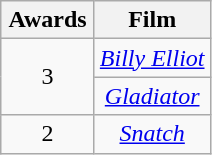<table class="wikitable" style="text-align: center;">
<tr>
<th scope="col" width="55">Awards</th>
<th scope="col">Film</th>
</tr>
<tr>
<td rowspan=2>3</td>
<td><em><a href='#'>Billy Elliot</a></em></td>
</tr>
<tr>
<td><em><a href='#'>Gladiator</a></em></td>
</tr>
<tr>
<td>2</td>
<td><em><a href='#'>Snatch</a></em></td>
</tr>
</table>
